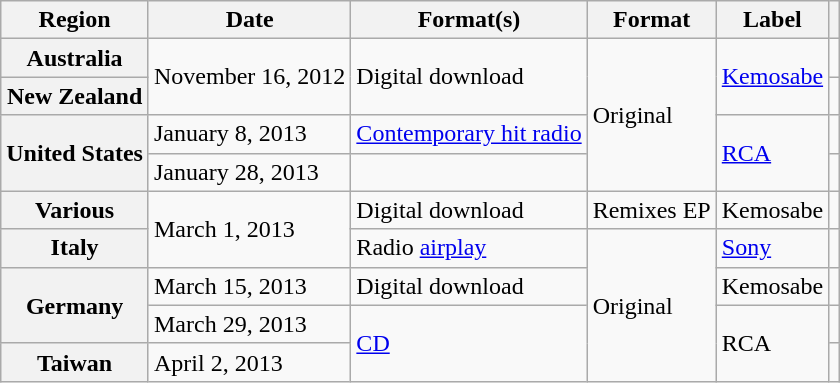<table class="wikitable plainrowheaders">
<tr>
<th scope="col">Region</th>
<th scope="col">Date</th>
<th scope="col">Format(s)</th>
<th scope="col">Format</th>
<th scope="col">Label</th>
<th scope="col"></th>
</tr>
<tr>
<th scope="row">Australia</th>
<td rowspan="2">November 16, 2012</td>
<td rowspan="2">Digital download</td>
<td rowspan="4">Original</td>
<td rowspan="2"><a href='#'>Kemosabe</a></td>
<td align="center"></td>
</tr>
<tr>
<th scope="row">New Zealand</th>
<td align="center"></td>
</tr>
<tr>
<th rowspan="2" scope="row">United States</th>
<td>January 8, 2013</td>
<td><a href='#'>Contemporary hit radio</a></td>
<td rowspan="2"><a href='#'>RCA</a></td>
<td align="center"></td>
</tr>
<tr>
<td>January 28, 2013</td>
<td></td>
<td align="center"></td>
</tr>
<tr>
<th scope="row">Various</th>
<td rowspan="2">March 1, 2013</td>
<td>Digital download</td>
<td>Remixes EP</td>
<td>Kemosabe</td>
<td align="center"></td>
</tr>
<tr>
<th scope="row">Italy</th>
<td>Radio <a href='#'>airplay</a></td>
<td rowspan="4">Original</td>
<td><a href='#'>Sony</a></td>
<td align="center"></td>
</tr>
<tr>
<th rowspan="2" scope="row">Germany</th>
<td>March 15, 2013</td>
<td>Digital download</td>
<td>Kemosabe</td>
<td align="center"></td>
</tr>
<tr>
<td>March 29, 2013</td>
<td rowspan="2"><a href='#'>CD</a></td>
<td rowspan="2">RCA</td>
<td align="center"></td>
</tr>
<tr>
<th scope="row">Taiwan</th>
<td>April 2, 2013</td>
<td align="center"></td>
</tr>
</table>
